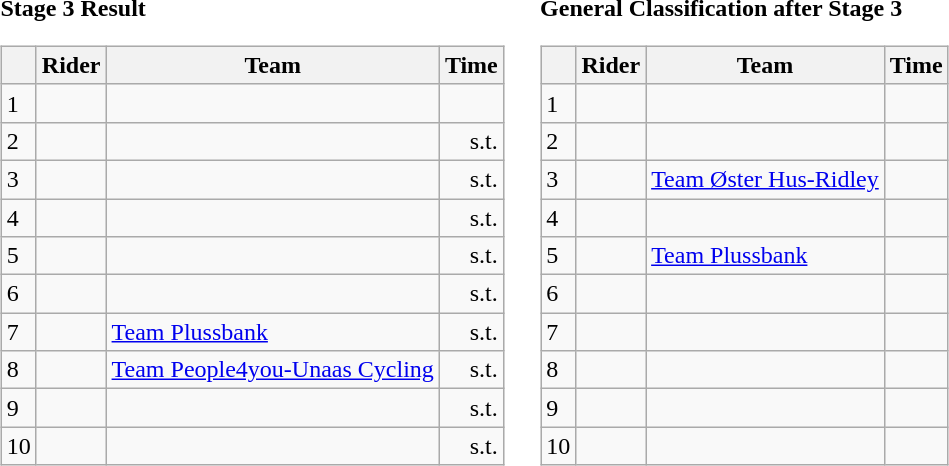<table>
<tr>
<td><strong>Stage 3 Result</strong><br><table class="wikitable">
<tr>
<th></th>
<th>Rider</th>
<th>Team</th>
<th>Time</th>
</tr>
<tr>
<td>1</td>
<td></td>
<td></td>
<td align="right"></td>
</tr>
<tr>
<td>2</td>
<td> </td>
<td></td>
<td align="right">s.t.</td>
</tr>
<tr>
<td>3</td>
<td></td>
<td></td>
<td align="right">s.t.</td>
</tr>
<tr>
<td>4</td>
<td> </td>
<td></td>
<td align="right">s.t.</td>
</tr>
<tr>
<td>5</td>
<td></td>
<td></td>
<td align="right">s.t.</td>
</tr>
<tr>
<td>6</td>
<td></td>
<td></td>
<td align="right">s.t.</td>
</tr>
<tr>
<td>7</td>
<td> </td>
<td><a href='#'>Team Plussbank</a></td>
<td align="right">s.t.</td>
</tr>
<tr>
<td>8</td>
<td></td>
<td><a href='#'>Team People4you-Unaas Cycling</a></td>
<td align="right">s.t.</td>
</tr>
<tr>
<td>9</td>
<td></td>
<td></td>
<td align="right">s.t.</td>
</tr>
<tr>
<td>10</td>
<td></td>
<td></td>
<td align="right">s.t.</td>
</tr>
</table>
</td>
<td></td>
<td><strong>General Classification after Stage 3</strong><br><table class="wikitable">
<tr>
<th></th>
<th>Rider</th>
<th>Team</th>
<th>Time</th>
</tr>
<tr>
<td>1</td>
<td> </td>
<td></td>
<td align="right"></td>
</tr>
<tr>
<td>2</td>
<td></td>
<td></td>
<td align="right"></td>
</tr>
<tr>
<td>3</td>
<td> </td>
<td><a href='#'>Team Øster Hus-Ridley</a></td>
<td align="right"></td>
</tr>
<tr>
<td>4</td>
<td></td>
<td></td>
<td align="right"></td>
</tr>
<tr>
<td>5</td>
<td></td>
<td><a href='#'>Team Plussbank</a></td>
<td align="right"></td>
</tr>
<tr>
<td>6</td>
<td></td>
<td></td>
<td align="right"></td>
</tr>
<tr>
<td>7</td>
<td></td>
<td></td>
<td align="right"></td>
</tr>
<tr>
<td>8</td>
<td></td>
<td></td>
<td align="right"></td>
</tr>
<tr>
<td>9</td>
<td></td>
<td></td>
<td align="right"></td>
</tr>
<tr>
<td>10</td>
<td></td>
<td></td>
<td align="right"></td>
</tr>
</table>
</td>
</tr>
</table>
